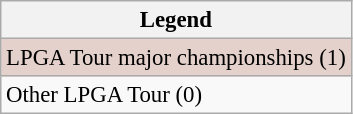<table class="wikitable" style="font-size:95%;">
<tr>
<th>Legend</th>
</tr>
<tr style="background:#e5d1cb;">
<td>LPGA Tour major championships (1)</td>
</tr>
<tr>
<td>Other LPGA Tour (0)</td>
</tr>
</table>
